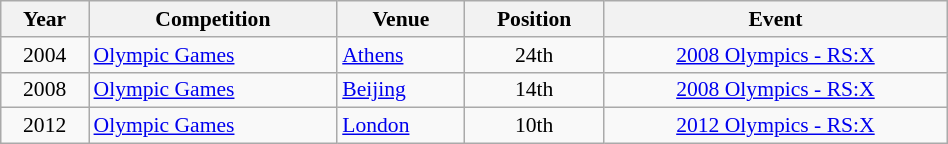<table class="wikitable" width=50% style="font-size:90%; text-align:center;">
<tr>
<th>Year</th>
<th>Competition</th>
<th>Venue</th>
<th>Position</th>
<th>Event</th>
</tr>
<tr>
<td rowspan=1>2004</td>
<td rowspan=1 align=left><a href='#'>Olympic Games</a></td>
<td rowspan=1 align=left> <a href='#'>Athens</a></td>
<td>24th</td>
<td><a href='#'>2008 Olympics - RS:X</a></td>
</tr>
<tr>
<td rowspan=1>2008</td>
<td rowspan=1 align=left><a href='#'>Olympic Games</a></td>
<td rowspan=1 align=left> <a href='#'>Beijing</a></td>
<td>14th</td>
<td><a href='#'>2008 Olympics - RS:X</a></td>
</tr>
<tr>
<td rowspan=1>2012</td>
<td rowspan=1 align=left><a href='#'>Olympic Games</a></td>
<td rowspan=1 align=left> <a href='#'>London</a></td>
<td>10th</td>
<td><a href='#'>2012 Olympics - RS:X</a></td>
</tr>
</table>
